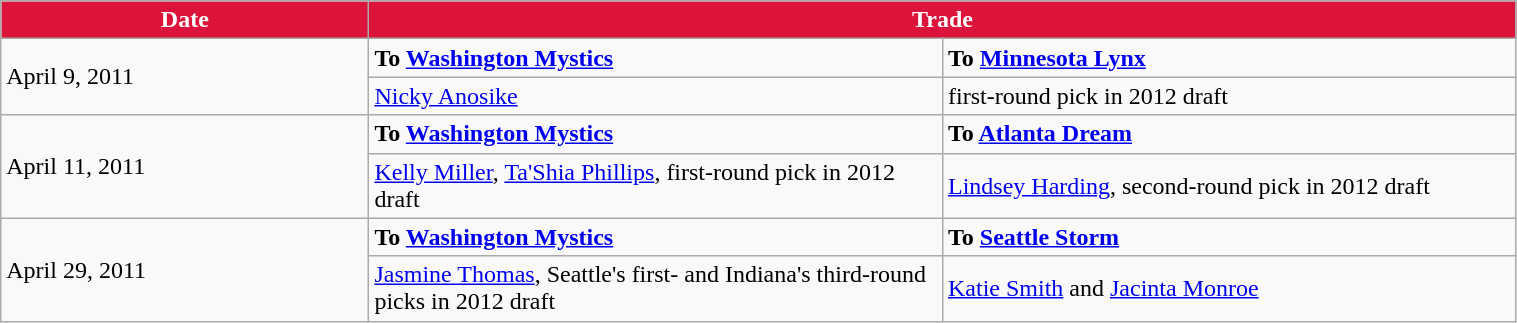<table class="wikitable" style="width:80%">
<tr>
<th style="background:#DC143C;color:white; width=125">Date</th>
<th style="background:#DC143C;color:white;" colspan=2>Trade</th>
</tr>
<tr>
<td rowspan=2>April 9, 2011</td>
<td width=375><strong>To <a href='#'>Washington Mystics</a></strong></td>
<td width=375><strong>To <a href='#'>Minnesota Lynx</a></strong></td>
</tr>
<tr>
<td><a href='#'>Nicky Anosike</a></td>
<td>first-round pick in 2012 draft</td>
</tr>
<tr>
<td rowspan=2>April 11, 2011</td>
<td width=375><strong>To <a href='#'>Washington Mystics</a></strong></td>
<td width=375><strong>To <a href='#'>Atlanta Dream</a></strong></td>
</tr>
<tr>
<td><a href='#'>Kelly Miller</a>, <a href='#'>Ta'Shia Phillips</a>, first-round pick in 2012 draft</td>
<td><a href='#'>Lindsey Harding</a>, second-round pick in 2012 draft</td>
</tr>
<tr>
<td rowspan=2>April 29, 2011</td>
<td width=375><strong>To <a href='#'>Washington Mystics</a></strong></td>
<td width=375><strong>To <a href='#'>Seattle Storm</a></strong></td>
</tr>
<tr>
<td><a href='#'>Jasmine Thomas</a>, Seattle's first- and Indiana's third-round picks in 2012 draft</td>
<td><a href='#'>Katie Smith</a> and <a href='#'>Jacinta Monroe</a></td>
</tr>
</table>
